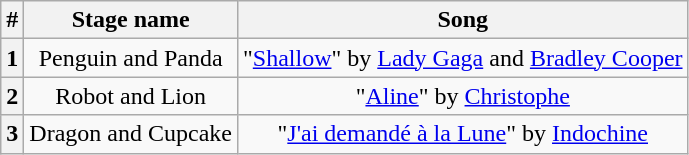<table class="wikitable plainrowheaders" style="text-align: center;">
<tr>
<th>#</th>
<th>Stage name</th>
<th>Song</th>
</tr>
<tr>
<th>1</th>
<td>Penguin and Panda</td>
<td>"<a href='#'>Shallow</a>" by <a href='#'>Lady Gaga</a> and <a href='#'>Bradley Cooper</a></td>
</tr>
<tr>
<th>2</th>
<td>Robot and Lion</td>
<td>"<a href='#'>Aline</a>" by <a href='#'>Christophe</a></td>
</tr>
<tr>
<th>3</th>
<td>Dragon and Cupcake</td>
<td>"<a href='#'>J'ai demandé à la Lune</a>" by <a href='#'>Indochine</a></td>
</tr>
</table>
